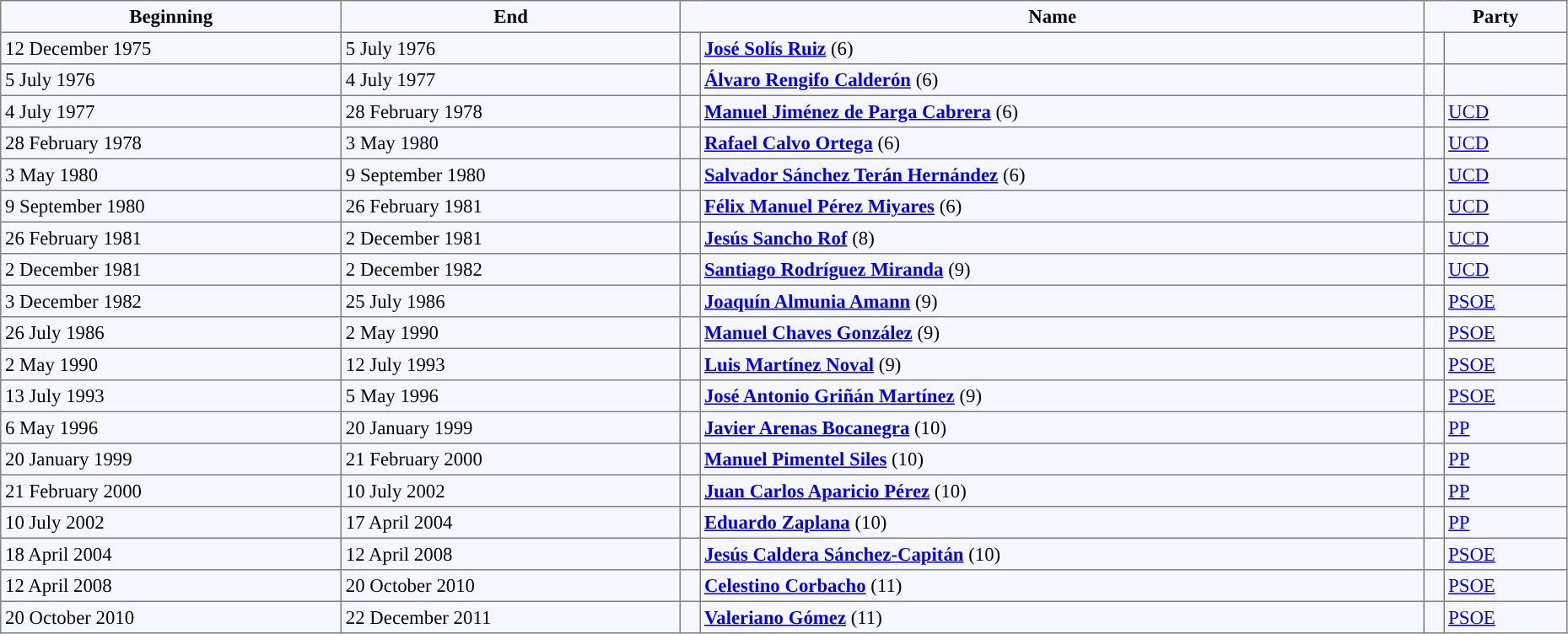<table bgcolor="#f7f8ff" cellpadding="3" cellspacing="0" border="1" style="font-size: 95%; border: gray solid 1px; border-collapse: collapse;" width="98%">
<tr>
<th align="center">Beginning</th>
<th align="center">End</th>
<th colspan="2">Name</th>
<th colspan="2">Party</th>
</tr>
<tr>
<td>12 December 1975</td>
<td>5 July 1976</td>
<td></td>
<td><strong><a href='#'>José Solís Ruiz</a></strong>  (6)</td>
<td></td>
<td></td>
</tr>
<tr>
<td>5 July 1976</td>
<td>4 July 1977</td>
<td></td>
<td><strong><a href='#'>Álvaro Rengifo Calderón</a></strong>  (6)</td>
<td></td>
<td></td>
</tr>
<tr>
<td>4 July 1977</td>
<td>28 February 1978</td>
<td></td>
<td><strong><a href='#'>Manuel Jiménez de Parga Cabrera</a></strong>  (6)</td>
<td style="background-color: "></td>
<td><a href='#'>UCD</a></td>
</tr>
<tr>
<td>28 February 1978</td>
<td>3 May 1980</td>
<td></td>
<td><strong><a href='#'>Rafael Calvo Ortega</a></strong>  (6)</td>
<td style="background-color: "></td>
<td><a href='#'>UCD</a></td>
</tr>
<tr>
<td>3 May 1980</td>
<td>9 September 1980</td>
<td></td>
<td><strong><a href='#'>Salvador Sánchez Terán Hernández</a></strong>  (6)</td>
<td style="background-color: "></td>
<td><a href='#'>UCD</a></td>
</tr>
<tr>
<td>9 September 1980</td>
<td>26 February 1981</td>
<td></td>
<td><strong><a href='#'>Félix Manuel Pérez Miyares</a></strong> (6)</td>
<td style="background-color: "></td>
<td><a href='#'>UCD</a></td>
</tr>
<tr>
<td>26 February 1981</td>
<td>2 December 1981</td>
<td></td>
<td><strong><a href='#'>Jesús Sancho Rof</a></strong> (8)</td>
<td style="background-color: "></td>
<td><a href='#'>UCD</a></td>
</tr>
<tr>
<td>2 December 1981</td>
<td>2 December 1982</td>
<td></td>
<td><strong><a href='#'>Santiago Rodríguez Miranda</a></strong>  (9)</td>
<td style="background-color: "></td>
<td><a href='#'>UCD</a></td>
</tr>
<tr>
<td>3 December 1982</td>
<td>25 July 1986</td>
<td></td>
<td><strong><a href='#'>Joaquín Almunia Amann</a></strong>  (9)</td>
<td style="background-color: "></td>
<td><a href='#'>PSOE</a></td>
</tr>
<tr>
<td>26 July 1986</td>
<td>2 May 1990</td>
<td></td>
<td><strong><a href='#'>Manuel Chaves González</a></strong>  (9)</td>
<td style="background-color: "></td>
<td><a href='#'>PSOE</a></td>
</tr>
<tr>
<td>2 May 1990</td>
<td>12 July 1993</td>
<td></td>
<td><strong><a href='#'>Luis Martínez Noval</a></strong>  (9)</td>
<td style="background-color: "></td>
<td><a href='#'>PSOE</a></td>
</tr>
<tr>
<td>13 July 1993</td>
<td>5 May 1996</td>
<td></td>
<td><strong><a href='#'>José Antonio Griñán Martínez</a></strong>  (9)</td>
<td style="background-color: "></td>
<td><a href='#'>PSOE</a></td>
</tr>
<tr>
<td>6 May 1996</td>
<td>20 January 1999</td>
<td></td>
<td><strong><a href='#'>Javier Arenas Bocanegra</a></strong>  (10)</td>
<td style="background-color: "></td>
<td><a href='#'>PP</a></td>
</tr>
<tr>
<td>20 January 1999</td>
<td>21 February 2000</td>
<td></td>
<td><strong><a href='#'>Manuel Pimentel Siles</a></strong>  (10)</td>
<td style="background-color: "></td>
<td><a href='#'>PP</a></td>
</tr>
<tr>
<td>21 February 2000</td>
<td>10 July 2002</td>
<td></td>
<td><strong><a href='#'>Juan Carlos Aparicio Pérez</a></strong>  (10)</td>
<td style="background-color: "></td>
<td><a href='#'>PP</a></td>
</tr>
<tr>
<td>10 July 2002</td>
<td>17 April 2004</td>
<td></td>
<td><strong><a href='#'>Eduardo Zaplana</a></strong>  (10)</td>
<td style="background-color: "></td>
<td><a href='#'>PP</a></td>
</tr>
<tr>
<td>18 April 2004</td>
<td>12 April 2008</td>
<td></td>
<td><strong><a href='#'>Jesús Caldera Sánchez-Capitán</a></strong>  (10)</td>
<td style="background-color: "></td>
<td><a href='#'>PSOE</a></td>
</tr>
<tr>
<td>12 April 2008</td>
<td>20 October 2010</td>
<td></td>
<td><strong><a href='#'>Celestino Corbacho</a></strong>  (11)</td>
<td style="background-color: "></td>
<td><a href='#'>PSOE</a></td>
</tr>
<tr>
<td>20 October 2010</td>
<td>22 December 2011</td>
<td></td>
<td><strong><a href='#'>Valeriano Gómez</a></strong>  (11)</td>
<td style="background-color: "></td>
<td><a href='#'>PSOE</a></td>
</tr>
</table>
